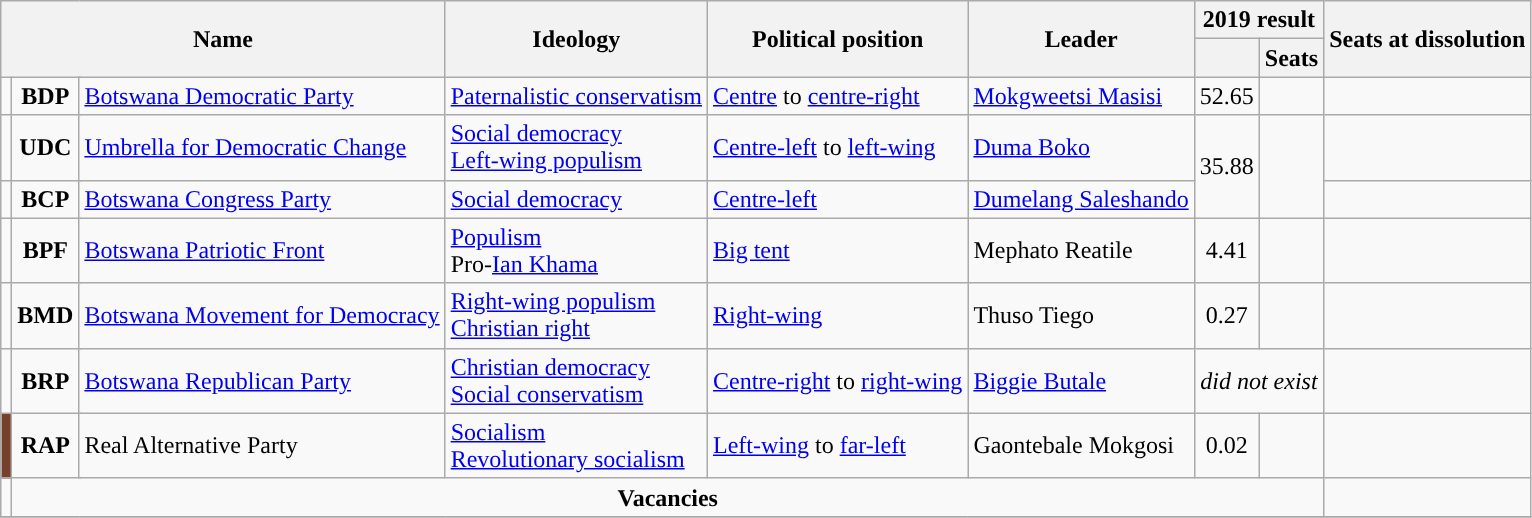<table class="wikitable">
<tr>
<th colspan="4" rowspan="2">Name</th>
<th rowspan="2">Ideology</th>
<th rowspan="2">Political position</th>
<th rowspan="2">Leader</th>
<th colspan="2">2019 result</th>
<th rowspan="2">Seats at dissolution</th>
</tr>
<tr>
<th></th>
<th>Seats</th>
</tr>
<tr>
<td style="background:"></td>
<td colspan="2" style="text-align:center;"><strong>BDP</strong></td>
<td><a href='#'>Botswana Democratic Party</a></td>
<td><a href='#'>Paternalistic conservatism</a></td>
<td><a href='#'>Centre</a> to <a href='#'>centre-right</a></td>
<td><a href='#'>Mokgweetsi Masisi</a></td>
<td style="text-align:center;">52.65</td>
<td></td>
<td></td>
</tr>
<tr>
<td style="background:"></td>
<td colspan="2" style="text-align:center;"><strong>UDC</strong></td>
<td><a href='#'>Umbrella for Democratic Change</a></td>
<td><a href='#'>Social democracy</a><br><a href='#'>Left-wing populism</a></td>
<td><a href='#'>Centre-left</a> to <a href='#'>left-wing</a></td>
<td><a href='#'>Duma Boko</a></td>
<td rowspan="2" style="text-align:center;">35.88</td>
<td rowspan="2"></td>
<td></td>
</tr>
<tr>
<td style="background:"></td>
<td colspan="2" style="text-align:center;"><strong>BCP</strong></td>
<td><a href='#'>Botswana Congress Party</a></td>
<td><a href='#'>Social democracy</a></td>
<td><a href='#'>Centre-left</a></td>
<td><a href='#'>Dumelang Saleshando</a></td>
<td></td>
</tr>
<tr>
<td style="background:"></td>
<td colspan="2" style="text-align:center;"><strong>BPF</strong></td>
<td><a href='#'>Botswana Patriotic Front</a></td>
<td><a href='#'>Populism</a><br>Pro-<a href='#'>Ian Khama</a></td>
<td><a href='#'>Big tent</a></td>
<td>Mephato Reatile</td>
<td style="text-align:center;">4.41</td>
<td></td>
<td></td>
</tr>
<tr>
<td style="background:"></td>
<td colspan="2" style="text-align:center;"><strong>BMD</strong></td>
<td><a href='#'>Botswana Movement for Democracy</a></td>
<td><a href='#'>Right-wing populism</a><br><a href='#'>Christian right</a></td>
<td><a href='#'>Right-wing</a></td>
<td>Thuso Tiego</td>
<td style="text-align:center;">0.27</td>
<td></td>
<td></td>
</tr>
<tr>
<td style="background:"></td>
<td colspan="2" style="text-align:center;"><strong>BRP</strong></td>
<td><a href='#'>Botswana Republican Party</a></td>
<td><a href='#'>Christian democracy</a><br><a href='#'>Social conservatism</a></td>
<td><a href='#'>Centre-right</a> to <a href='#'>right-wing</a></td>
<td><a href='#'>Biggie Butale</a></td>
<td colspan="2" style="text-align:center;"><em>did not exist</em></td>
<td></td>
</tr>
<tr>
<td style="background:#76402b;"></td>
<td colspan="2" style="text-align:center;"><strong>RAP</strong></td>
<td>Real Alternative Party</td>
<td><a href='#'>Socialism</a><br><a href='#'>Revolutionary socialism</a></td>
<td><a href='#'>Left-wing</a> to <a href='#'>far-left</a></td>
<td>Gaontebale Mokgosi</td>
<td style="text-align:center;">0.02</td>
<td></td>
<td></td>
</tr>
<tr>
<td style="background:"></td>
<td colspan="8" style="text-align:center;"><strong>Vacancies</strong></td>
<td></td>
</tr>
<tr>
</tr>
</table>
